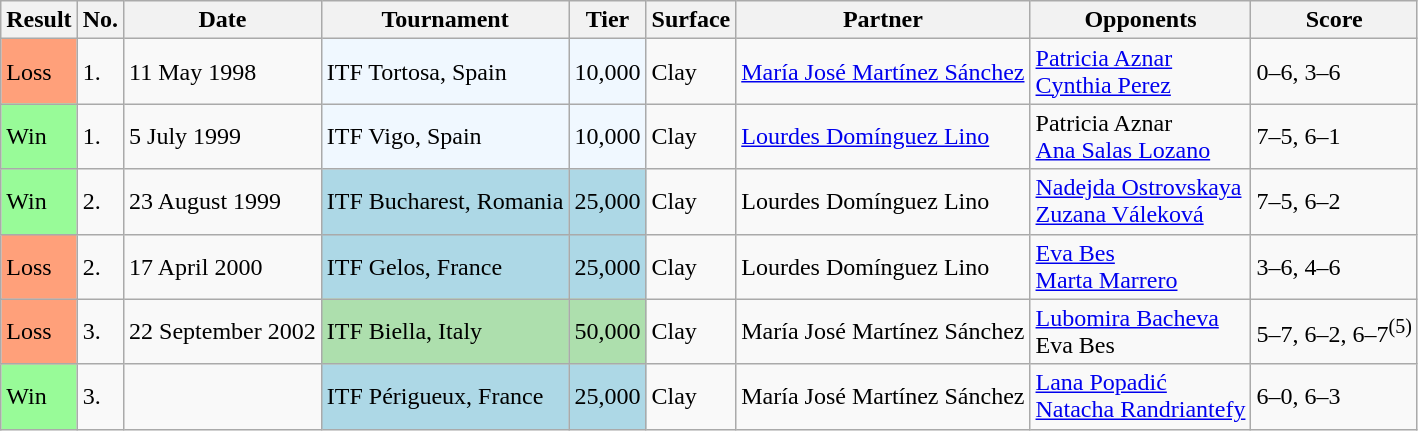<table class="sortable wikitable">
<tr>
<th>Result</th>
<th class="unsortable">No.</th>
<th>Date</th>
<th>Tournament</th>
<th>Tier</th>
<th>Surface</th>
<th>Partner</th>
<th>Opponents</th>
<th class="unsortable">Score</th>
</tr>
<tr style="background:;">
<td style="background:#ffa07a;">Loss</td>
<td>1.</td>
<td>11 May 1998</td>
<td bgcolor=f0f8ff>ITF Tortosa, Spain</td>
<td bgcolor=f0f8ff>10,000</td>
<td>Clay</td>
<td> <a href='#'>María José Martínez Sánchez</a></td>
<td> <a href='#'>Patricia Aznar</a> <br>  <a href='#'>Cynthia Perez</a></td>
<td>0–6, 3–6</td>
</tr>
<tr style="background:;">
<td style="background:#98fb98;">Win</td>
<td>1.</td>
<td>5 July 1999</td>
<td bgcolor=f0f8ff>ITF Vigo, Spain</td>
<td bgcolor=f0f8ff>10,000</td>
<td>Clay</td>
<td> <a href='#'>Lourdes Domínguez Lino</a></td>
<td> Patricia Aznar <br>  <a href='#'>Ana Salas Lozano</a></td>
<td>7–5, 6–1</td>
</tr>
<tr style="background:;">
<td style="background:#98fb98;">Win</td>
<td>2.</td>
<td>23 August 1999</td>
<td bgcolor=lightblue>ITF Bucharest, Romania</td>
<td bgcolor=lightblue>25,000</td>
<td>Clay</td>
<td> Lourdes Domínguez Lino</td>
<td> <a href='#'>Nadejda Ostrovskaya</a> <br>  <a href='#'>Zuzana Váleková</a></td>
<td>7–5, 6–2</td>
</tr>
<tr style="background:;">
<td style="background:#ffa07a;">Loss</td>
<td>2.</td>
<td>17 April 2000</td>
<td bgcolor=lightblue>ITF Gelos, France</td>
<td bgcolor=lightblue>25,000</td>
<td>Clay</td>
<td> Lourdes Domínguez Lino</td>
<td> <a href='#'>Eva Bes</a> <br>  <a href='#'>Marta Marrero</a></td>
<td>3–6, 4–6</td>
</tr>
<tr bgcolor="">
<td style="background:#ffa07a;">Loss</td>
<td>3.</td>
<td>22 September 2002</td>
<td bgcolor=addfad>ITF Biella, Italy</td>
<td bgcolor=addfad>50,000</td>
<td>Clay</td>
<td> María José Martínez Sánchez</td>
<td> <a href='#'>Lubomira Bacheva</a> <br>  Eva Bes</td>
<td>5–7, 6–2, 6–7<sup>(5)</sup></td>
</tr>
<tr style="background:;">
<td style="background:#98fb98;">Win</td>
<td>3.</td>
<td></td>
<td bgcolor=lightblue>ITF Périgueux, France</td>
<td bgcolor=lightblue>25,000</td>
<td>Clay</td>
<td> María José Martínez Sánchez</td>
<td> <a href='#'>Lana Popadić</a> <br>  <a href='#'>Natacha Randriantefy</a></td>
<td>6–0, 6–3</td>
</tr>
</table>
